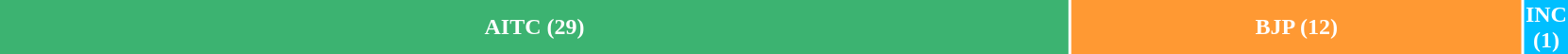<table style="width:88%; text-align:center;">
<tr style="color:white; height:25px;">
<td style="background:#3CB371; width:69%;"><strong>AITC (29)</strong></td>
<td style="background:#FF9933; width:29%;"><strong>BJP (12)</strong></td>
<td style="background:#00BFFF; width:2%;"><strong>INC (1)</strong></td>
</tr>
<tr>
</tr>
</table>
